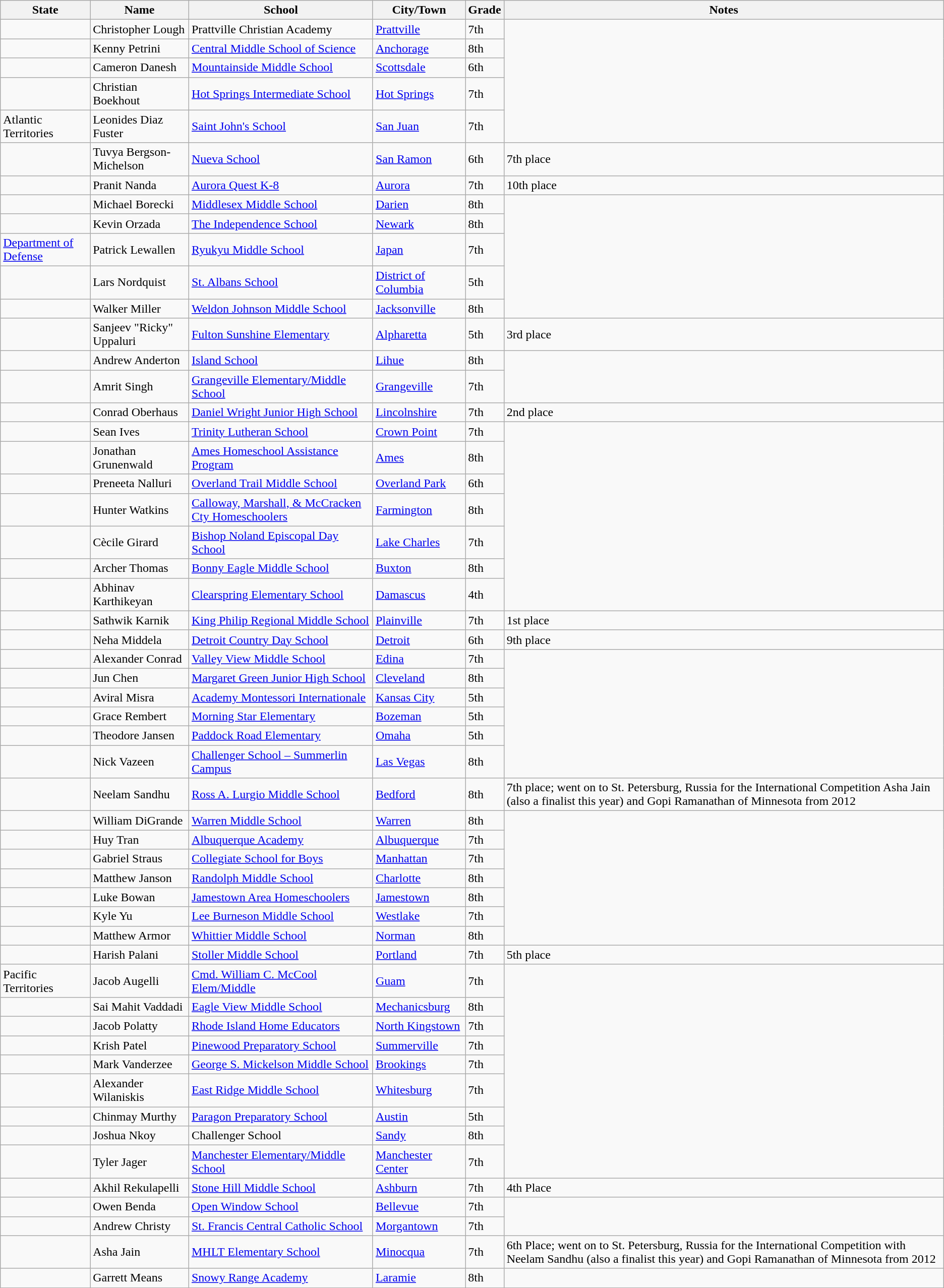<table class="wikitable">
<tr>
<th><strong>State</strong></th>
<th><strong>Name</strong></th>
<th><strong>School</strong></th>
<th><strong>City/Town</strong></th>
<th><strong>Grade</strong></th>
<th><strong>Notes</strong></th>
</tr>
<tr>
<td></td>
<td>Christopher Lough</td>
<td>Prattville Christian Academy</td>
<td><a href='#'>Prattville</a></td>
<td>7th</td>
</tr>
<tr>
<td></td>
<td>Kenny Petrini</td>
<td><a href='#'>Central Middle School of Science</a></td>
<td><a href='#'>Anchorage</a></td>
<td>8th</td>
</tr>
<tr>
<td></td>
<td>Cameron Danesh</td>
<td><a href='#'>Mountainside Middle School</a></td>
<td><a href='#'>Scottsdale</a></td>
<td>6th</td>
</tr>
<tr>
<td></td>
<td>Christian Boekhout</td>
<td><a href='#'>Hot Springs Intermediate School</a></td>
<td><a href='#'>Hot Springs</a></td>
<td>7th</td>
</tr>
<tr>
<td>  Atlantic Territories</td>
<td>Leonides Diaz Fuster</td>
<td><a href='#'>Saint John's School</a></td>
<td><a href='#'>San Juan</a></td>
<td>7th</td>
</tr>
<tr>
<td></td>
<td>Tuvya Bergson-Michelson</td>
<td><a href='#'>Nueva School</a></td>
<td><a href='#'>San Ramon</a></td>
<td>6th</td>
<td>7th place</td>
</tr>
<tr>
<td></td>
<td>Pranit Nanda</td>
<td><a href='#'>Aurora Quest K-8</a></td>
<td><a href='#'>Aurora</a></td>
<td>7th</td>
<td>10th place</td>
</tr>
<tr>
<td></td>
<td>Michael Borecki</td>
<td><a href='#'>Middlesex Middle School</a></td>
<td><a href='#'>Darien</a></td>
<td>8th</td>
</tr>
<tr>
<td></td>
<td>Kevin Orzada</td>
<td><a href='#'>The Independence School</a></td>
<td><a href='#'>Newark</a></td>
<td>8th</td>
</tr>
<tr>
<td> <a href='#'>Department of Defense</a></td>
<td>Patrick Lewallen</td>
<td><a href='#'>Ryukyu Middle School</a></td>
<td><a href='#'>Japan</a></td>
<td>7th</td>
</tr>
<tr>
<td></td>
<td>Lars Nordquist</td>
<td><a href='#'>St. Albans School</a></td>
<td><a href='#'>District of Columbia</a></td>
<td>5th</td>
</tr>
<tr>
<td></td>
<td>Walker Miller</td>
<td><a href='#'>Weldon Johnson Middle School</a></td>
<td><a href='#'>Jacksonville</a></td>
<td>8th</td>
</tr>
<tr>
<td></td>
<td>Sanjeev "Ricky" Uppaluri</td>
<td><a href='#'>Fulton Sunshine Elementary</a></td>
<td><a href='#'>Alpharetta</a></td>
<td>5th</td>
<td>3rd place</td>
</tr>
<tr>
<td></td>
<td>Andrew Anderton</td>
<td><a href='#'>Island School</a></td>
<td><a href='#'>Lihue</a></td>
<td>8th</td>
</tr>
<tr>
<td></td>
<td>Amrit Singh</td>
<td><a href='#'>Grangeville Elementary/Middle School</a></td>
<td><a href='#'>Grangeville</a></td>
<td>7th</td>
</tr>
<tr>
<td></td>
<td>Conrad Oberhaus</td>
<td><a href='#'>Daniel Wright Junior High School</a></td>
<td><a href='#'>Lincolnshire</a></td>
<td>7th</td>
<td>2nd place</td>
</tr>
<tr>
<td></td>
<td>Sean Ives</td>
<td><a href='#'>Trinity Lutheran School</a></td>
<td><a href='#'>Crown Point</a></td>
<td>7th</td>
</tr>
<tr>
<td></td>
<td>Jonathan Grunenwald</td>
<td><a href='#'>Ames Homeschool Assistance Program</a></td>
<td><a href='#'>Ames</a></td>
<td>8th</td>
</tr>
<tr>
<td></td>
<td>Preneeta Nalluri</td>
<td><a href='#'>Overland Trail Middle School</a></td>
<td><a href='#'>Overland Park</a></td>
<td>6th</td>
</tr>
<tr>
<td></td>
<td>Hunter Watkins</td>
<td><a href='#'>Calloway, Marshall, & McCracken Cty Homeschoolers</a></td>
<td><a href='#'>Farmington</a></td>
<td>8th</td>
</tr>
<tr>
<td></td>
<td>Cècile Girard</td>
<td><a href='#'>Bishop Noland Episcopal Day School</a></td>
<td><a href='#'>Lake Charles</a></td>
<td>7th</td>
</tr>
<tr>
<td></td>
<td>Archer Thomas</td>
<td><a href='#'>Bonny Eagle Middle School</a></td>
<td><a href='#'>Buxton</a></td>
<td>8th</td>
</tr>
<tr>
<td></td>
<td>Abhinav Karthikeyan</td>
<td><a href='#'>Clearspring Elementary School</a></td>
<td><a href='#'>Damascus</a></td>
<td>4th</td>
</tr>
<tr>
<td></td>
<td>Sathwik Karnik</td>
<td><a href='#'>King Philip Regional Middle School</a></td>
<td><a href='#'>Plainville</a></td>
<td>7th</td>
<td>1st place</td>
</tr>
<tr>
<td></td>
<td>Neha Middela</td>
<td><a href='#'>Detroit Country Day School</a></td>
<td><a href='#'>Detroit</a></td>
<td>6th</td>
<td>9th place</td>
</tr>
<tr>
<td></td>
<td>Alexander Conrad</td>
<td><a href='#'>Valley View Middle School</a></td>
<td><a href='#'>Edina</a></td>
<td>7th</td>
</tr>
<tr>
<td></td>
<td>Jun Chen</td>
<td><a href='#'>Margaret Green Junior High School</a></td>
<td><a href='#'>Cleveland</a></td>
<td>8th</td>
</tr>
<tr>
<td></td>
<td>Aviral Misra</td>
<td><a href='#'>Academy Montessori Internationale</a></td>
<td><a href='#'>Kansas City</a></td>
<td>5th</td>
</tr>
<tr>
<td></td>
<td>Grace Rembert</td>
<td><a href='#'>Morning Star Elementary</a></td>
<td><a href='#'>Bozeman</a></td>
<td>5th</td>
</tr>
<tr>
<td></td>
<td>Theodore Jansen</td>
<td><a href='#'>Paddock Road Elementary</a></td>
<td><a href='#'>Omaha</a></td>
<td>5th</td>
</tr>
<tr>
<td></td>
<td>Nick Vazeen</td>
<td><a href='#'>Challenger School – Summerlin Campus</a></td>
<td><a href='#'>Las Vegas</a></td>
<td>8th</td>
</tr>
<tr>
<td></td>
<td>Neelam Sandhu</td>
<td><a href='#'>Ross A. Lurgio Middle School</a></td>
<td><a href='#'>Bedford</a></td>
<td>8th</td>
<td>7th place; went on to St. Petersburg, Russia for the International Competition Asha Jain (also a finalist this year) and Gopi Ramanathan of Minnesota from 2012</td>
</tr>
<tr>
<td></td>
<td>William DiGrande</td>
<td><a href='#'>Warren Middle School</a></td>
<td><a href='#'>Warren</a></td>
<td>8th</td>
</tr>
<tr>
<td></td>
<td>Huy Tran</td>
<td><a href='#'>Albuquerque Academy</a></td>
<td><a href='#'>Albuquerque</a></td>
<td>7th</td>
</tr>
<tr>
<td></td>
<td>Gabriel Straus</td>
<td><a href='#'>Collegiate School for Boys</a></td>
<td><a href='#'>Manhattan</a></td>
<td>7th</td>
</tr>
<tr>
<td></td>
<td>Matthew Janson</td>
<td><a href='#'>Randolph Middle School</a></td>
<td><a href='#'>Charlotte</a></td>
<td>8th</td>
</tr>
<tr>
<td></td>
<td>Luke Bowan</td>
<td><a href='#'>Jamestown Area Homeschoolers</a></td>
<td><a href='#'>Jamestown</a></td>
<td>8th</td>
</tr>
<tr>
<td></td>
<td>Kyle Yu</td>
<td><a href='#'>Lee Burneson Middle School</a></td>
<td><a href='#'>Westlake</a></td>
<td>7th</td>
</tr>
<tr>
<td></td>
<td>Matthew Armor</td>
<td><a href='#'>Whittier Middle School</a></td>
<td><a href='#'>Norman</a></td>
<td>8th</td>
</tr>
<tr>
<td></td>
<td>Harish Palani</td>
<td><a href='#'>Stoller Middle School</a></td>
<td><a href='#'>Portland</a></td>
<td>7th</td>
<td>5th place</td>
</tr>
<tr>
<td>   Pacific Territories</td>
<td>Jacob Augelli</td>
<td><a href='#'>Cmd. William C. McCool Elem/Middle</a></td>
<td><a href='#'>Guam</a></td>
<td>7th</td>
</tr>
<tr>
<td></td>
<td>Sai Mahit Vaddadi</td>
<td><a href='#'>Eagle View Middle School</a></td>
<td><a href='#'>Mechanicsburg</a></td>
<td>8th</td>
</tr>
<tr>
<td></td>
<td>Jacob Polatty</td>
<td><a href='#'>Rhode Island Home Educators</a></td>
<td><a href='#'>North Kingstown</a></td>
<td>7th</td>
</tr>
<tr>
<td></td>
<td>Krish Patel</td>
<td><a href='#'>Pinewood Preparatory School</a></td>
<td><a href='#'>Summerville</a></td>
<td>7th</td>
</tr>
<tr>
<td></td>
<td>Mark Vanderzee</td>
<td><a href='#'>George S. Mickelson Middle School </a></td>
<td><a href='#'>Brookings</a></td>
<td>7th</td>
</tr>
<tr>
<td></td>
<td>Alexander Wilaniskis</td>
<td><a href='#'>East Ridge Middle School</a></td>
<td><a href='#'>Whitesburg</a></td>
<td>7th</td>
</tr>
<tr>
<td></td>
<td>Chinmay Murthy</td>
<td><a href='#'>Paragon Preparatory School</a></td>
<td><a href='#'>Austin</a></td>
<td>5th</td>
</tr>
<tr>
<td></td>
<td>Joshua Nkoy</td>
<td>Challenger School</td>
<td><a href='#'>Sandy</a></td>
<td>8th</td>
</tr>
<tr>
<td></td>
<td>Tyler Jager</td>
<td><a href='#'>Manchester Elementary/Middle School</a></td>
<td><a href='#'>Manchester Center</a></td>
<td>7th</td>
</tr>
<tr>
<td></td>
<td>Akhil Rekulapelli</td>
<td><a href='#'>Stone Hill Middle School</a></td>
<td><a href='#'>Ashburn</a></td>
<td>7th</td>
<td>4th Place</td>
</tr>
<tr>
<td></td>
<td>Owen Benda</td>
<td><a href='#'>Open Window School</a></td>
<td><a href='#'>Bellevue</a></td>
<td>7th</td>
</tr>
<tr>
<td></td>
<td>Andrew Christy</td>
<td><a href='#'>St. Francis Central Catholic School</a></td>
<td><a href='#'>Morgantown</a></td>
<td>7th</td>
</tr>
<tr>
<td></td>
<td>Asha Jain</td>
<td><a href='#'>MHLT Elementary School</a></td>
<td><a href='#'>Minocqua</a></td>
<td>7th</td>
<td>6th Place; went on to St. Petersburg, Russia for the International Competition with Neelam Sandhu (also a finalist this year) and Gopi Ramanathan of Minnesota from 2012</td>
</tr>
<tr>
<td></td>
<td>Garrett Means</td>
<td><a href='#'>Snowy Range Academy</a></td>
<td><a href='#'>Laramie</a></td>
<td>8th</td>
</tr>
</table>
